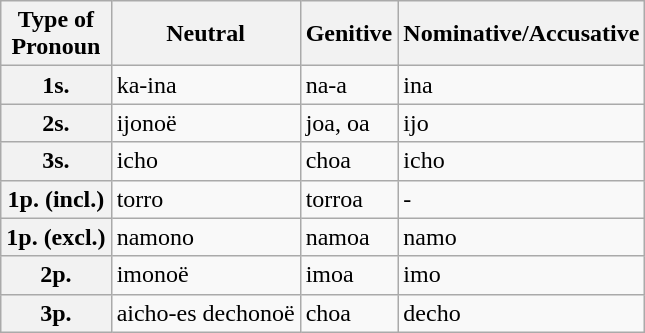<table class="wikitable">
<tr>
<th>Type of<br> Pronoun</th>
<th c=01>Neutral</th>
<th c=02>Genitive</th>
<th c=03>Nominative/Accusative</th>
</tr>
<tr>
<th>1s.</th>
<td c=01>ka-ina</td>
<td c=02>na-a</td>
<td c=03>ina</td>
</tr>
<tr>
<th>2s.</th>
<td c=01>ijonoë</td>
<td c=02>joa, oa</td>
<td c=03>ijo</td>
</tr>
<tr>
<th>3s.</th>
<td c=01>icho</td>
<td c=02>choa</td>
<td c=03>icho</td>
</tr>
<tr>
<th>1p. (incl.)</th>
<td c=01>torro</td>
<td c=02>torroa</td>
<td c=03>-</td>
</tr>
<tr>
<th>1p. (excl.)</th>
<td c=01>namono</td>
<td c=02>namoa</td>
<td c=03>namo</td>
</tr>
<tr>
<th>2p.</th>
<td c=01>imonoë</td>
<td c=02>imoa</td>
<td c=03>imo</td>
</tr>
<tr>
<th>3p.</th>
<td c=01>aicho-es dechonoë</td>
<td c=02>choa</td>
<td c=03>decho</td>
</tr>
</table>
